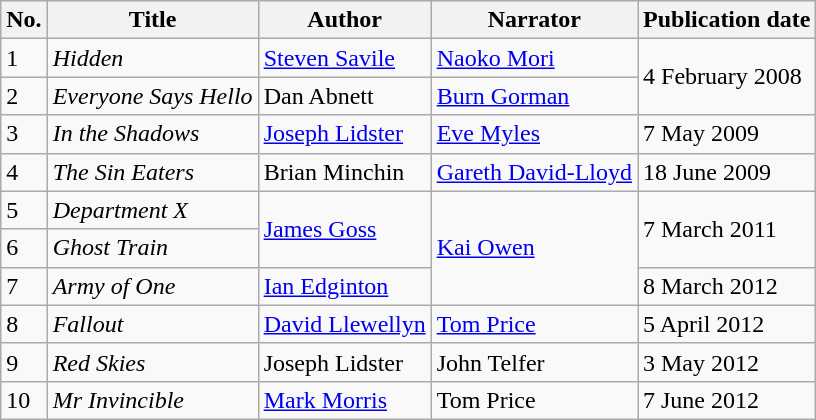<table class="wikitable">
<tr>
<th>No.</th>
<th>Title</th>
<th>Author</th>
<th>Narrator</th>
<th>Publication date</th>
</tr>
<tr>
<td>1</td>
<td><em>Hidden</em></td>
<td><a href='#'>Steven Savile</a></td>
<td><a href='#'>Naoko Mori</a></td>
<td rowspan="2">4 February 2008</td>
</tr>
<tr>
<td>2</td>
<td><em>Everyone Says Hello</em></td>
<td>Dan Abnett</td>
<td><a href='#'>Burn Gorman</a></td>
</tr>
<tr>
<td>3</td>
<td><em>In the Shadows</em></td>
<td><a href='#'>Joseph Lidster</a></td>
<td><a href='#'>Eve Myles</a></td>
<td>7 May 2009</td>
</tr>
<tr>
<td>4</td>
<td><em>The Sin Eaters</em></td>
<td>Brian Minchin</td>
<td><a href='#'>Gareth David-Lloyd</a></td>
<td>18 June 2009</td>
</tr>
<tr>
<td>5</td>
<td><em>Department X</em></td>
<td rowspan="2"><a href='#'>James Goss</a></td>
<td rowspan=3><a href='#'>Kai Owen</a></td>
<td rowspan=2>7 March 2011</td>
</tr>
<tr>
<td>6</td>
<td><em>Ghost Train</em></td>
</tr>
<tr>
<td>7</td>
<td><em>Army of One</em></td>
<td><a href='#'>Ian Edginton</a></td>
<td>8 March 2012</td>
</tr>
<tr>
<td>8</td>
<td><em>Fallout</em></td>
<td><a href='#'>David Llewellyn</a></td>
<td><a href='#'>Tom Price</a></td>
<td>5 April 2012</td>
</tr>
<tr>
<td>9</td>
<td><em>Red Skies</em></td>
<td>Joseph Lidster</td>
<td>John Telfer</td>
<td>3 May 2012</td>
</tr>
<tr>
<td>10</td>
<td><em>Mr Invincible</em></td>
<td><a href='#'>Mark Morris</a></td>
<td>Tom Price</td>
<td>7 June 2012</td>
</tr>
</table>
